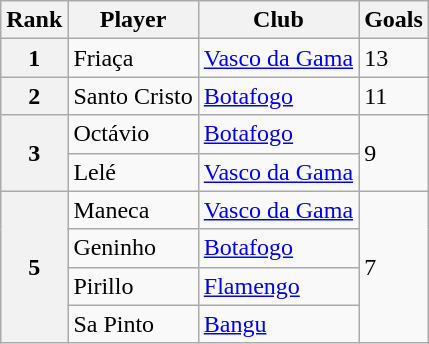<table class="wikitable">
<tr>
<th>Rank</th>
<th>Player</th>
<th>Club</th>
<th>Goals</th>
</tr>
<tr>
<th>1</th>
<td>Friaça</td>
<td><a href='#'>Vasco da Gama</a></td>
<td>13</td>
</tr>
<tr>
<th>2</th>
<td>Santo Cristo</td>
<td><a href='#'>Botafogo</a></td>
<td>11</td>
</tr>
<tr>
<th rowspan="2">3</th>
<td>Octávio</td>
<td><a href='#'>Botafogo</a></td>
<td rowspan="2">9</td>
</tr>
<tr>
<td>Lelé</td>
<td><a href='#'>Vasco da Gama</a></td>
</tr>
<tr>
<th rowspan="4">5</th>
<td>Maneca</td>
<td><a href='#'>Vasco da Gama</a></td>
<td rowspan="4">7</td>
</tr>
<tr>
<td>Geninho</td>
<td><a href='#'>Botafogo</a></td>
</tr>
<tr>
<td>Pirillo</td>
<td><a href='#'>Flamengo</a></td>
</tr>
<tr>
<td>Sa Pinto</td>
<td><a href='#'>Bangu</a></td>
</tr>
</table>
